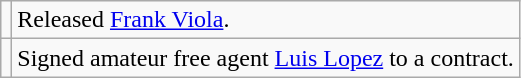<table class="wikitable">
<tr>
<td></td>
<td>Released <a href='#'>Frank Viola</a>.</td>
</tr>
<tr>
<td></td>
<td>Signed amateur free agent <a href='#'>Luis Lopez</a> to a contract.</td>
</tr>
</table>
